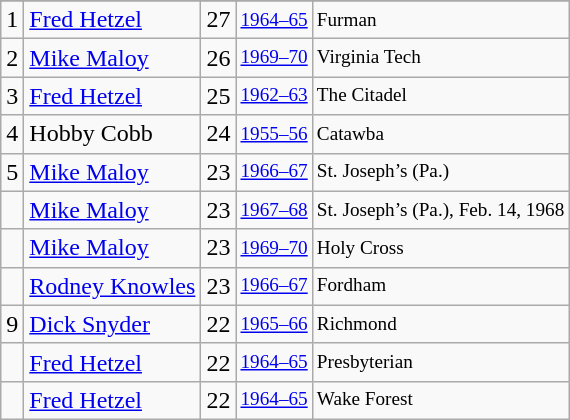<table class="wikitable">
<tr>
</tr>
<tr>
<td>1</td>
<td><a href='#'>Fred Hetzel</a></td>
<td>27</td>
<td style="font-size:80%;"><a href='#'>1964–65</a></td>
<td style="font-size:80%;">Furman</td>
</tr>
<tr>
<td>2</td>
<td><a href='#'>Mike Maloy</a></td>
<td>26</td>
<td style="font-size:80%;"><a href='#'>1969–70</a></td>
<td style="font-size:80%;">Virginia Tech</td>
</tr>
<tr>
<td>3</td>
<td><a href='#'>Fred Hetzel</a></td>
<td>25</td>
<td style="font-size:80%;"><a href='#'>1962–63</a></td>
<td style="font-size:80%;">The Citadel</td>
</tr>
<tr>
<td>4</td>
<td>Hobby Cobb</td>
<td>24</td>
<td style="font-size:80%;"><a href='#'>1955–56</a></td>
<td style="font-size:80%;">Catawba</td>
</tr>
<tr>
<td>5</td>
<td><a href='#'>Mike Maloy</a></td>
<td>23</td>
<td style="font-size:80%;"><a href='#'>1966–67</a></td>
<td style="font-size:80%;">St. Joseph’s (Pa.)</td>
</tr>
<tr>
<td></td>
<td><a href='#'>Mike Maloy</a></td>
<td>23</td>
<td style="font-size:80%;"><a href='#'>1967–68</a></td>
<td style="font-size:80%;">St. Joseph’s (Pa.), Feb. 14, 1968</td>
</tr>
<tr>
<td></td>
<td><a href='#'>Mike Maloy</a></td>
<td>23</td>
<td style="font-size:80%;"><a href='#'>1969–70</a></td>
<td style="font-size:80%;">Holy Cross</td>
</tr>
<tr>
<td></td>
<td><a href='#'>Rodney Knowles</a></td>
<td>23</td>
<td style="font-size:80%;"><a href='#'>1966–67</a></td>
<td style="font-size:80%;">Fordham</td>
</tr>
<tr>
<td>9</td>
<td><a href='#'>Dick Snyder</a></td>
<td>22</td>
<td style="font-size:80%;"><a href='#'>1965–66</a></td>
<td style="font-size:80%;">Richmond</td>
</tr>
<tr>
<td></td>
<td><a href='#'>Fred Hetzel</a></td>
<td>22</td>
<td style="font-size:80%;"><a href='#'>1964–65</a></td>
<td style="font-size:80%;">Presbyterian</td>
</tr>
<tr>
<td></td>
<td><a href='#'>Fred Hetzel</a></td>
<td>22</td>
<td style="font-size:80%;"><a href='#'>1964–65</a></td>
<td style="font-size:80%;">Wake Forest</td>
</tr>
</table>
